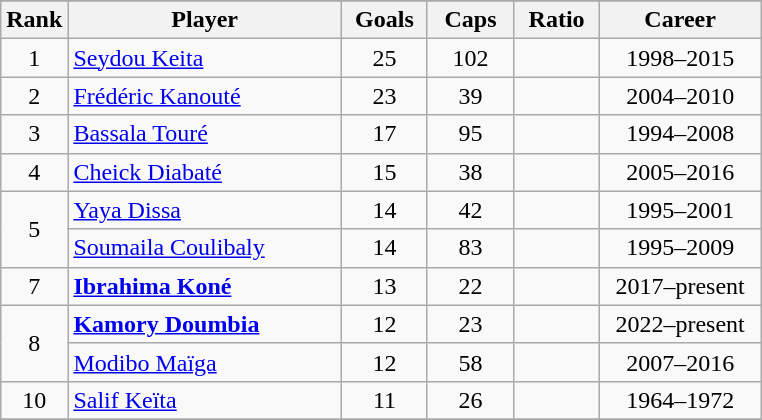<table class="wikitable sortable" style="text-align:center;">
<tr>
</tr>
<tr>
<th width=30px>Rank</th>
<th style="width:175px;">Player</th>
<th width=50px>Goals</th>
<th width=50px>Caps</th>
<th width=50px>Ratio</th>
<th style="width:100px;">Career</th>
</tr>
<tr>
<td>1</td>
<td align=left><a href='#'>Seydou Keita</a></td>
<td>25</td>
<td>102</td>
<td></td>
<td>1998–2015</td>
</tr>
<tr>
<td>2</td>
<td align=left><a href='#'>Frédéric Kanouté</a></td>
<td>23</td>
<td>39</td>
<td></td>
<td>2004–2010</td>
</tr>
<tr>
<td>3</td>
<td align=left><a href='#'>Bassala Touré</a></td>
<td>17</td>
<td>95</td>
<td></td>
<td>1994–2008</td>
</tr>
<tr>
<td>4</td>
<td align=left><a href='#'>Cheick Diabaté</a></td>
<td>15</td>
<td>38</td>
<td></td>
<td>2005–2016</td>
</tr>
<tr>
<td rowspan=2>5</td>
<td align=left><a href='#'>Yaya Dissa</a></td>
<td>14</td>
<td>42</td>
<td></td>
<td>1995–2001</td>
</tr>
<tr>
<td align=left><a href='#'>Soumaila Coulibaly</a></td>
<td>14</td>
<td>83</td>
<td></td>
<td>1995–2009</td>
</tr>
<tr>
<td>7</td>
<td align=left><strong><a href='#'>Ibrahima Koné</a></strong></td>
<td>13</td>
<td>22</td>
<td></td>
<td>2017–present</td>
</tr>
<tr>
<td rowspan=2>8</td>
<td align=left><strong><a href='#'>Kamory Doumbia</a></strong></td>
<td>12</td>
<td>23</td>
<td></td>
<td>2022–present</td>
</tr>
<tr>
<td align=left><a href='#'>Modibo Maïga</a></td>
<td>12</td>
<td>58</td>
<td></td>
<td>2007–2016</td>
</tr>
<tr>
<td>10</td>
<td align=left><a href='#'>Salif Keïta</a></td>
<td>11</td>
<td>26</td>
<td></td>
<td>1964–1972</td>
</tr>
<tr>
</tr>
</table>
